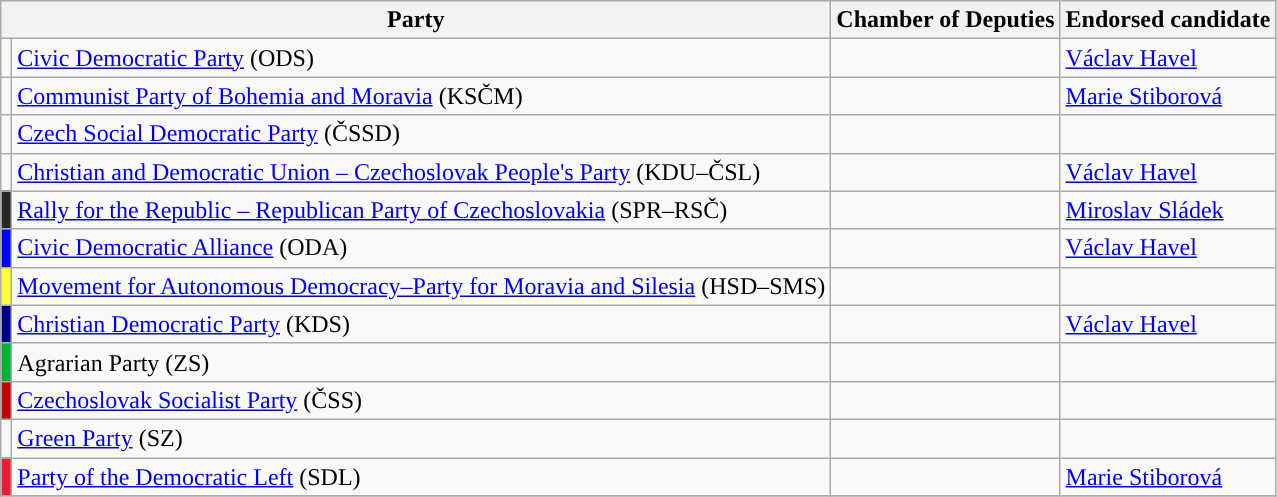<table class=wikitable style=text-align:left>
<tr>
<th colspan=2>Party</th>
<th>Chamber of Deputies</th>
<th>Endorsed candidate</th>
</tr>
<tr>
<td></td>
<td><a href='#'>Civic Democratic Party</a> (ODS)</td>
<td></td>
<td><a href='#'>Václav Havel</a></td>
</tr>
<tr>
<td></td>
<td><a href='#'>Communist Party of Bohemia and Moravia</a> (KSČM)</td>
<td></td>
<td><a href='#'>Marie Stiborová</a></td>
</tr>
<tr>
<td></td>
<td><a href='#'>Czech Social Democratic Party</a> (ČSSD)</td>
<td></td>
<td></td>
</tr>
<tr>
<td></td>
<td><a href='#'>Christian and Democratic Union – Czechoslovak People's Party</a> (KDU–ČSL)</td>
<td></td>
<td><a href='#'>Václav Havel</a></td>
</tr>
<tr>
<td style="background:#292829;"></td>
<td><a href='#'>Rally for the Republic – Republican Party of Czechoslovakia</a> (SPR–RSČ)</td>
<td></td>
<td><a href='#'>Miroslav Sládek</a></td>
</tr>
<tr>
<td style="background:#0000FF;"></td>
<td><a href='#'>Civic Democratic Alliance</a> (ODA)</td>
<td></td>
<td><a href='#'>Václav Havel</a></td>
</tr>
<tr>
<td style="background:#FFFF33;"></td>
<td><a href='#'>Movement for Autonomous Democracy–Party for Moravia and Silesia</a> (HSD–SMS)</td>
<td></td>
<td></td>
</tr>
<tr>
<td style="background:#00008B;"></td>
<td><a href='#'>Christian Democratic Party</a> (KDS)</td>
<td></td>
<td><a href='#'>Václav Havel</a></td>
</tr>
<tr>
<td style="background:#00B233;"></td>
<td>Agrarian Party (ZS)</td>
<td></td>
<td></td>
</tr>
<tr>
<td style="background:#bf0202;"></td>
<td><a href='#'>Czechoslovak Socialist Party</a> (ČSS)</td>
<td></td>
<td></td>
</tr>
<tr>
<td></td>
<td><a href='#'>Green Party</a> (SZ)</td>
<td></td>
<td></td>
</tr>
<tr>
<td style="background:#ED1B34;"></td>
<td><a href='#'>Party of the Democratic Left</a> (SDL)</td>
<td></td>
<td><a href='#'>Marie Stiborová</a></td>
</tr>
<tr>
</tr>
</table>
